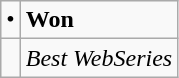<table class="wikitable">
<tr>
<td>•</td>
<td><strong>Won</strong></td>
</tr>
<tr>
<td></td>
<td><em>Best WebSeries</em></td>
</tr>
</table>
